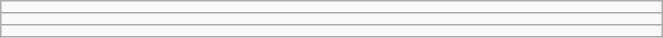<table class="wikitable" style=" text-align:center; font-size:110%;" width="35%">
<tr>
<td></td>
</tr>
<tr>
<td></td>
</tr>
<tr>
<td></td>
</tr>
</table>
